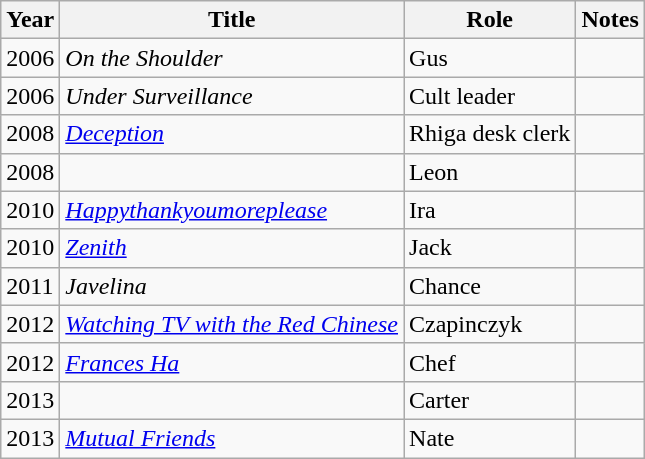<table class="wikitable sortable">
<tr>
<th>Year</th>
<th>Title</th>
<th>Role</th>
<th>Notes</th>
</tr>
<tr>
<td>2006</td>
<td><em>On the Shoulder</em></td>
<td>Gus</td>
<td></td>
</tr>
<tr>
<td>2006</td>
<td><em>Under Surveillance</em></td>
<td>Cult leader</td>
<td></td>
</tr>
<tr>
<td>2008</td>
<td><em><a href='#'>Deception</a></em></td>
<td>Rhiga desk clerk</td>
<td></td>
</tr>
<tr>
<td>2008</td>
<td><em></em></td>
<td>Leon</td>
<td></td>
</tr>
<tr>
<td>2010</td>
<td><em><a href='#'>Happythankyoumoreplease</a></em></td>
<td>Ira</td>
<td></td>
</tr>
<tr>
<td>2010</td>
<td><em><a href='#'>Zenith</a></em></td>
<td>Jack</td>
<td></td>
</tr>
<tr>
<td>2011</td>
<td><em>Javelina</em></td>
<td>Chance</td>
<td></td>
</tr>
<tr>
<td>2012</td>
<td><em><a href='#'>Watching TV with the Red Chinese</a></em></td>
<td>Czapinczyk</td>
<td></td>
</tr>
<tr>
<td>2012</td>
<td><em><a href='#'>Frances Ha</a></em></td>
<td>Chef</td>
<td></td>
</tr>
<tr>
<td>2013</td>
<td><em></em></td>
<td>Carter</td>
<td></td>
</tr>
<tr>
<td>2013</td>
<td><em><a href='#'>Mutual Friends</a></em></td>
<td>Nate</td>
<td></td>
</tr>
</table>
